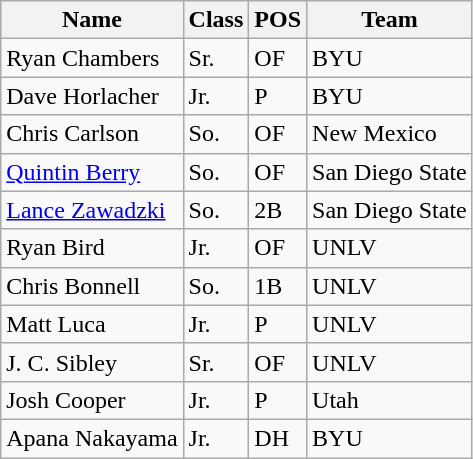<table class=wikitable>
<tr>
<th>Name</th>
<th>Class</th>
<th>POS</th>
<th>Team</th>
</tr>
<tr>
<td>Ryan Chambers</td>
<td>Sr.</td>
<td>OF</td>
<td>BYU</td>
</tr>
<tr>
<td>Dave Horlacher</td>
<td>Jr.</td>
<td>P</td>
<td>BYU</td>
</tr>
<tr>
<td>Chris Carlson</td>
<td>So.</td>
<td>OF</td>
<td>New Mexico</td>
</tr>
<tr>
<td><a href='#'>Quintin Berry</a></td>
<td>So.</td>
<td>OF</td>
<td>San Diego State</td>
</tr>
<tr>
<td><a href='#'>Lance Zawadzki</a></td>
<td>So.</td>
<td>2B</td>
<td>San Diego State</td>
</tr>
<tr>
<td>Ryan Bird</td>
<td>Jr.</td>
<td>OF</td>
<td>UNLV</td>
</tr>
<tr>
<td>Chris Bonnell</td>
<td>So.</td>
<td>1B</td>
<td>UNLV</td>
</tr>
<tr>
<td>Matt Luca</td>
<td>Jr.</td>
<td>P</td>
<td>UNLV</td>
</tr>
<tr>
<td>J. C. Sibley</td>
<td>Sr.</td>
<td>OF</td>
<td>UNLV</td>
</tr>
<tr>
<td>Josh Cooper</td>
<td>Jr.</td>
<td>P</td>
<td>Utah</td>
</tr>
<tr>
<td>Apana Nakayama</td>
<td>Jr.</td>
<td>DH</td>
<td>BYU</td>
</tr>
</table>
